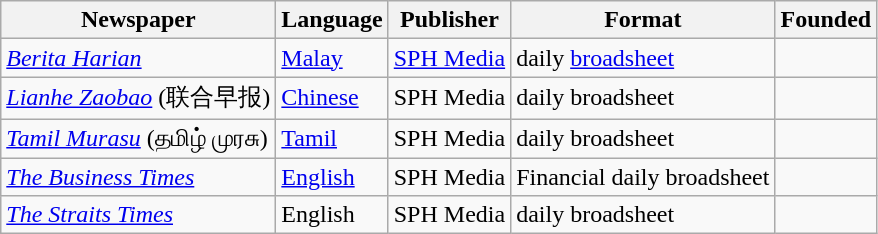<table class="wikitable sortable">
<tr>
<th>Newspaper</th>
<th>Language</th>
<th>Publisher</th>
<th>Format</th>
<th>Founded</th>
</tr>
<tr>
<td><em><a href='#'>Berita Harian</a></em></td>
<td><a href='#'>Malay</a></td>
<td><a href='#'>SPH Media</a></td>
<td>daily <a href='#'>broadsheet</a></td>
<td></td>
</tr>
<tr>
<td><em><a href='#'>Lianhe Zaobao</a></em> (联合早报)</td>
<td><a href='#'>Chinese</a></td>
<td>SPH Media</td>
<td>daily broadsheet</td>
<td></td>
</tr>
<tr>
<td><em><a href='#'>Tamil Murasu</a></em> (தமிழ் முரசு)</td>
<td><a href='#'>Tamil</a></td>
<td>SPH Media</td>
<td>daily broadsheet</td>
<td></td>
</tr>
<tr>
<td><em><a href='#'>The Business Times</a></em></td>
<td><a href='#'>English</a></td>
<td>SPH Media</td>
<td>Financial daily broadsheet</td>
<td></td>
</tr>
<tr>
<td><em><a href='#'>The Straits Times</a></em></td>
<td>English</td>
<td>SPH Media</td>
<td>daily broadsheet</td>
<td></td>
</tr>
</table>
